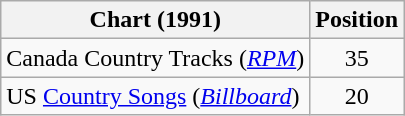<table class="wikitable sortable">
<tr>
<th scope="col">Chart (1991)</th>
<th scope="col">Position</th>
</tr>
<tr>
<td>Canada Country Tracks (<em><a href='#'>RPM</a></em>)</td>
<td align="center">35</td>
</tr>
<tr>
<td>US <a href='#'>Country Songs</a> (<em><a href='#'>Billboard</a></em>)</td>
<td align="center">20</td>
</tr>
</table>
